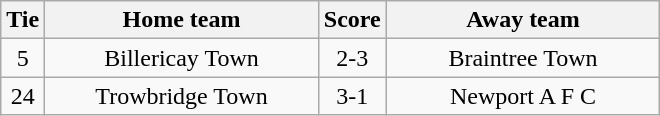<table class="wikitable" style="text-align:center;">
<tr>
<th width=20>Tie</th>
<th width=175>Home team</th>
<th width=20>Score</th>
<th width=175>Away team</th>
</tr>
<tr>
<td>5</td>
<td>Billericay Town</td>
<td>2-3</td>
<td>Braintree Town</td>
</tr>
<tr>
<td>24</td>
<td>Trowbridge Town</td>
<td>3-1</td>
<td>Newport A F C</td>
</tr>
</table>
